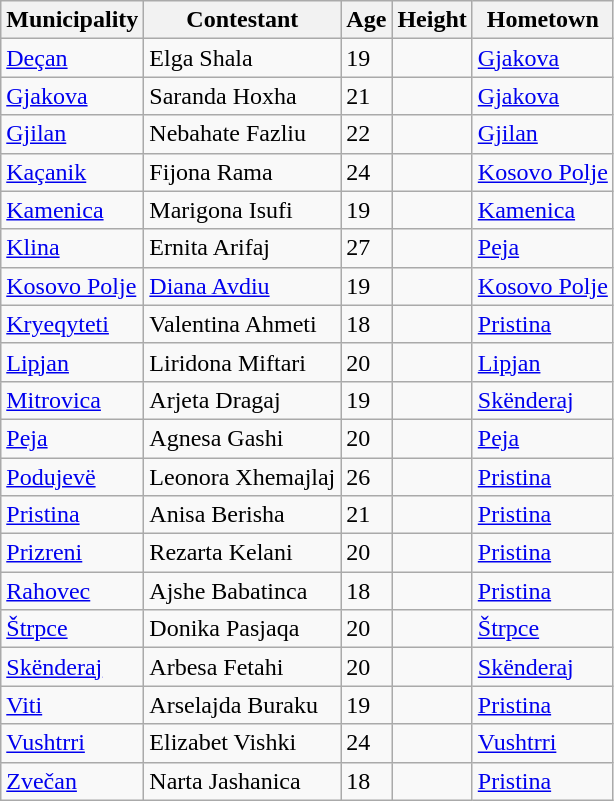<table class="sortable wikitable">
<tr>
<th>Municipality</th>
<th>Contestant</th>
<th>Age</th>
<th>Height</th>
<th>Hometown</th>
</tr>
<tr>
<td><a href='#'>Deçan</a></td>
<td>Elga Shala</td>
<td>19</td>
<td></td>
<td><a href='#'>Gjakova</a></td>
</tr>
<tr>
<td><a href='#'>Gjakova</a></td>
<td>Saranda Hoxha</td>
<td>21</td>
<td></td>
<td><a href='#'>Gjakova</a></td>
</tr>
<tr>
<td><a href='#'>Gjilan</a></td>
<td>Nebahate Fazliu</td>
<td>22</td>
<td></td>
<td><a href='#'>Gjilan</a></td>
</tr>
<tr>
<td><a href='#'>Kaçanik</a></td>
<td>Fijona Rama</td>
<td>24</td>
<td></td>
<td><a href='#'>Kosovo Polje</a></td>
</tr>
<tr>
<td><a href='#'>Kamenica</a></td>
<td>Marigona Isufi</td>
<td>19</td>
<td></td>
<td><a href='#'>Kamenica</a></td>
</tr>
<tr>
<td><a href='#'>Klina</a></td>
<td>Ernita Arifaj</td>
<td>27</td>
<td></td>
<td><a href='#'>Peja</a></td>
</tr>
<tr>
<td><a href='#'>Kosovo Polje</a></td>
<td><a href='#'>Diana Avdiu</a></td>
<td>19</td>
<td></td>
<td><a href='#'>Kosovo Polje</a></td>
</tr>
<tr>
<td><a href='#'>Kryeqyteti</a></td>
<td>Valentina Ahmeti</td>
<td>18</td>
<td></td>
<td><a href='#'>Pristina</a></td>
</tr>
<tr>
<td><a href='#'>Lipjan</a></td>
<td>Liridona Miftari</td>
<td>20</td>
<td></td>
<td><a href='#'>Lipjan</a></td>
</tr>
<tr>
<td><a href='#'>Mitrovica</a></td>
<td>Arjeta Dragaj</td>
<td>19</td>
<td></td>
<td><a href='#'>Skënderaj</a></td>
</tr>
<tr>
<td><a href='#'>Peja</a></td>
<td>Agnesa Gashi</td>
<td>20</td>
<td></td>
<td><a href='#'>Peja</a></td>
</tr>
<tr>
<td><a href='#'>Podujevë</a></td>
<td>Leonora Xhemajlaj</td>
<td>26</td>
<td></td>
<td><a href='#'>Pristina</a></td>
</tr>
<tr>
<td><a href='#'>Pristina</a></td>
<td>Anisa Berisha</td>
<td>21</td>
<td></td>
<td><a href='#'>Pristina</a></td>
</tr>
<tr>
<td><a href='#'>Prizreni</a></td>
<td>Rezarta Kelani</td>
<td>20</td>
<td></td>
<td><a href='#'>Pristina</a></td>
</tr>
<tr>
<td><a href='#'>Rahovec</a></td>
<td>Ajshe Babatinca</td>
<td>18</td>
<td></td>
<td><a href='#'>Pristina</a></td>
</tr>
<tr>
<td><a href='#'>Štrpce</a></td>
<td>Donika Pasjaqa</td>
<td>20</td>
<td></td>
<td><a href='#'>Štrpce</a></td>
</tr>
<tr>
<td><a href='#'>Skënderaj</a></td>
<td>Arbesa Fetahi</td>
<td>20</td>
<td></td>
<td><a href='#'>Skënderaj</a></td>
</tr>
<tr>
<td><a href='#'>Viti</a></td>
<td>Arselajda Buraku</td>
<td>19</td>
<td></td>
<td><a href='#'>Pristina</a></td>
</tr>
<tr>
<td><a href='#'>Vushtrri</a></td>
<td>Elizabet Vishki</td>
<td>24</td>
<td></td>
<td><a href='#'>Vushtrri</a></td>
</tr>
<tr>
<td><a href='#'>Zvečan</a></td>
<td>Narta Jashanica</td>
<td>18</td>
<td></td>
<td><a href='#'>Pristina</a></td>
</tr>
</table>
